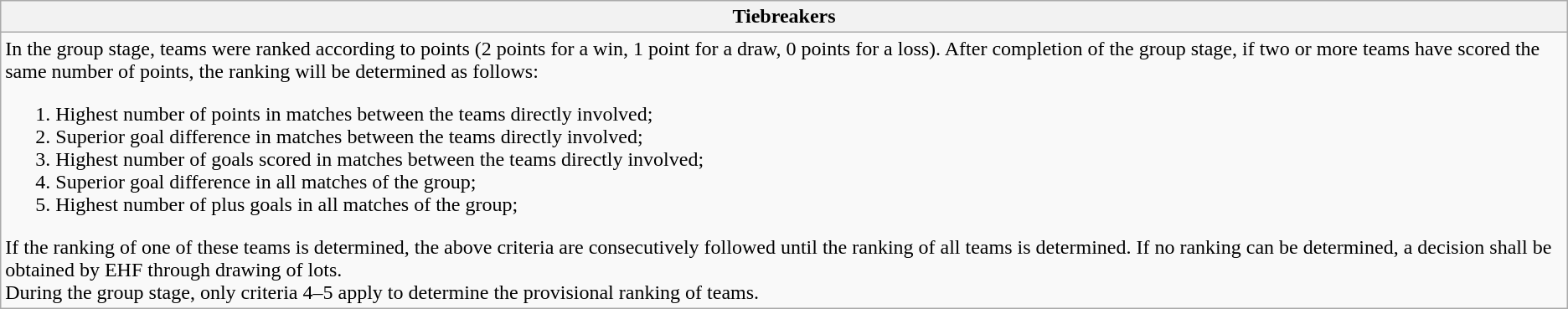<table class="wikitable">
<tr>
<th>Tiebreakers</th>
</tr>
<tr>
<td>In the group stage, teams were ranked according to points (2 points for a win, 1 point for a draw, 0 points for a loss). After completion of the group stage, if two or more teams have scored the same number of points, the ranking will be determined as follows:<br><ol><li>Highest number of points in matches between the teams directly involved;</li><li>Superior goal difference in matches between the teams directly involved;</li><li>Highest number of goals scored in matches between the teams directly involved;</li><li>Superior goal difference in all matches of the group;</li><li>Highest number of plus goals in all matches of the group;</li></ol>If the ranking of one of these teams is determined, the above criteria are consecutively followed until the ranking of all teams is determined. If no ranking can be determined, a decision shall be obtained by EHF through drawing of lots.<br>During the group stage, only criteria 4–5 apply to determine the provisional ranking of teams.</td>
</tr>
</table>
